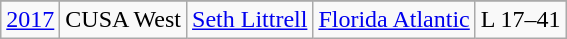<table class="wikitable">
<tr>
</tr>
<tr>
<td><a href='#'>2017</a></td>
<td>CUSA West</td>
<td><a href='#'>Seth Littrell</a></td>
<td><a href='#'>Florida Atlantic</a></td>
<td>L 17–41</td>
</tr>
</table>
